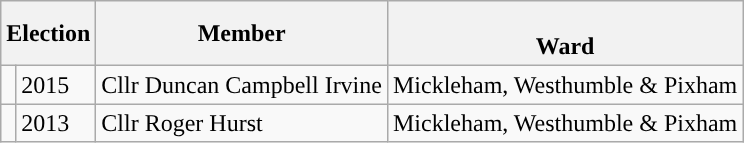<table class="wikitable">
<tr>
<th colspan="2">Election</th>
<th>Member</th>
<th><br>Ward</th>
</tr>
<tr>
<td style="background-color: "></td>
<td>2015</td>
<td>Cllr Duncan Campbell Irvine</td>
<td>Mickleham, Westhumble & Pixham</td>
</tr>
<tr>
<td style="background-color: "></td>
<td>2013</td>
<td>Cllr Roger Hurst</td>
<td>Mickleham, Westhumble & Pixham</td>
</tr>
</table>
